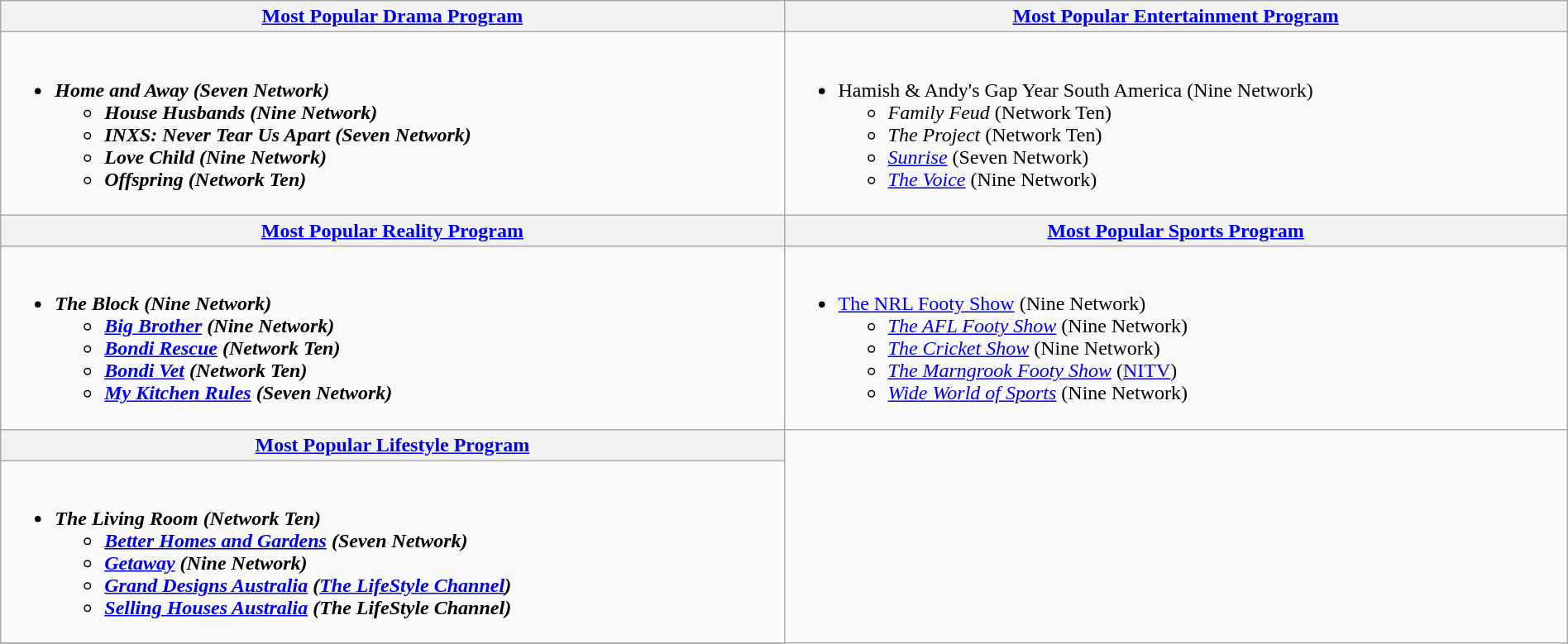<table class=wikitable width="100%">
<tr>
<th width="50%"><a href='#'>Most Popular Drama Program</a></th>
<th width="50%"><a href='#'>Most Popular Entertainment Program</a></th>
</tr>
<tr>
<td valign="top"><br><ul><li><strong><em>Home and Away<em> (Seven Network)<strong><ul><li></em>House Husbands<em> (Nine Network)</li><li></em>INXS: Never Tear Us Apart<em> (Seven Network)</li><li></em>Love Child<em> (Nine Network)</li><li></em>Offspring<em> (Network Ten)</li></ul></li></ul></td>
<td valign="top"><br><ul><li></em></strong>Hamish & Andy's Gap Year South America</em> (Nine Network)</strong><ul><li><em>Family Feud</em> (Network Ten)</li><li><em>The Project</em> (Network Ten)</li><li><em><a href='#'>Sunrise</a></em> (Seven Network)</li><li><em><a href='#'>The Voice</a></em> (Nine Network)</li></ul></li></ul></td>
</tr>
<tr>
<th width="50%"><a href='#'>Most Popular Reality Program</a></th>
<th width="50%"><a href='#'>Most Popular Sports Program</a></th>
</tr>
<tr>
<td valign="top"><br><ul><li><strong><em>The Block<em> (Nine Network)<strong><ul><li></em><a href='#'>Big Brother</a><em> (Nine Network)</li><li></em><a href='#'>Bondi Rescue</a><em> (Network Ten)</li><li></em><a href='#'>Bondi Vet</a><em> (Network Ten)</li><li></em><a href='#'>My Kitchen Rules</a><em> (Seven Network)</li></ul></li></ul></td>
<td valign="top"><br><ul><li></em></strong><a href='#'>The NRL Footy Show</a></em> (Nine Network)</strong><ul><li><em><a href='#'>The AFL Footy Show</a></em> (Nine Network)</li><li><em><a href='#'>The Cricket Show</a></em> (Nine Network)</li><li><em><a href='#'>The Marngrook Footy Show</a></em> (<a href='#'>NITV</a>)</li><li><em><a href='#'>Wide World of Sports</a></em> (Nine Network)</li></ul></li></ul></td>
</tr>
<tr>
<th width="50%"><a href='#'>Most Popular Lifestyle Program</a></th>
</tr>
<tr>
<td valign="top"><br><ul><li><strong><em>The Living Room<em> (Network Ten)<strong><ul><li></em><a href='#'>Better Homes and Gardens</a><em> (Seven Network)</li><li></em><a href='#'>Getaway</a><em> (Nine Network)</li><li></em><a href='#'>Grand Designs Australia</a><em> (<a href='#'>The LifeStyle Channel</a>)</li><li></em><a href='#'>Selling Houses Australia</a><em> (The LifeStyle Channel)</li></ul></li></ul></td>
</tr>
<tr>
</tr>
</table>
